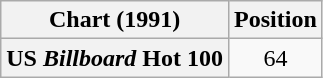<table class="wikitable plainrowheaders">
<tr>
<th>Chart (1991)</th>
<th>Position</th>
</tr>
<tr>
<th scope="row">US <em>Billboard</em> Hot 100</th>
<td align="center">64</td>
</tr>
</table>
